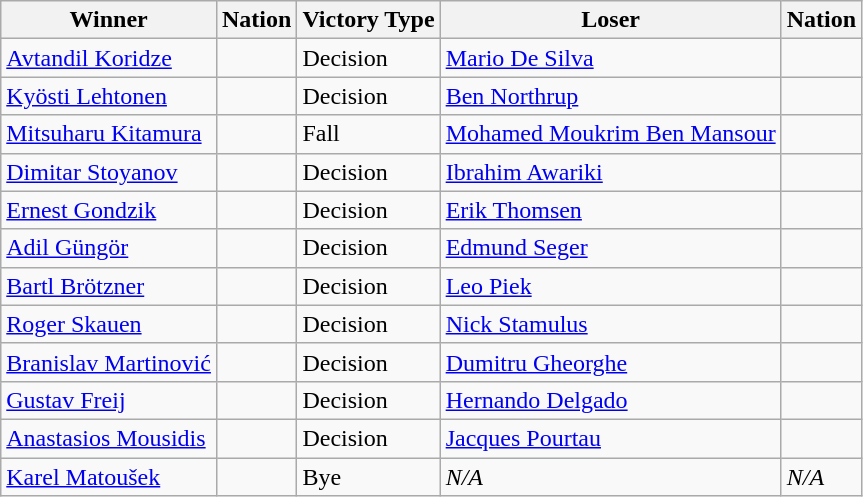<table class="wikitable sortable" style="text-align:left;">
<tr>
<th>Winner</th>
<th>Nation</th>
<th>Victory Type</th>
<th>Loser</th>
<th>Nation</th>
</tr>
<tr>
<td><a href='#'>Avtandil Koridze</a></td>
<td></td>
<td>Decision</td>
<td><a href='#'>Mario De Silva</a></td>
<td></td>
</tr>
<tr>
<td><a href='#'>Kyösti Lehtonen</a></td>
<td></td>
<td>Decision</td>
<td><a href='#'>Ben Northrup</a></td>
<td></td>
</tr>
<tr>
<td><a href='#'>Mitsuharu Kitamura</a></td>
<td></td>
<td>Fall</td>
<td><a href='#'>Mohamed Moukrim Ben Mansour</a></td>
<td></td>
</tr>
<tr>
<td><a href='#'>Dimitar Stoyanov</a></td>
<td></td>
<td>Decision</td>
<td><a href='#'>Ibrahim Awariki</a></td>
<td></td>
</tr>
<tr>
<td><a href='#'>Ernest Gondzik</a></td>
<td></td>
<td>Decision</td>
<td><a href='#'>Erik Thomsen</a></td>
<td></td>
</tr>
<tr>
<td><a href='#'>Adil Güngör</a></td>
<td></td>
<td>Decision</td>
<td><a href='#'>Edmund Seger</a></td>
<td></td>
</tr>
<tr>
<td><a href='#'>Bartl Brötzner</a></td>
<td></td>
<td>Decision</td>
<td><a href='#'>Leo Piek</a></td>
<td></td>
</tr>
<tr>
<td><a href='#'>Roger Skauen</a></td>
<td></td>
<td>Decision</td>
<td><a href='#'>Nick Stamulus</a></td>
<td></td>
</tr>
<tr>
<td><a href='#'>Branislav Martinović</a></td>
<td></td>
<td>Decision</td>
<td><a href='#'>Dumitru Gheorghe</a></td>
<td></td>
</tr>
<tr>
<td><a href='#'>Gustav Freij</a></td>
<td></td>
<td>Decision</td>
<td><a href='#'>Hernando Delgado</a></td>
<td></td>
</tr>
<tr>
<td><a href='#'>Anastasios Mousidis</a></td>
<td></td>
<td>Decision</td>
<td><a href='#'>Jacques Pourtau</a></td>
<td></td>
</tr>
<tr>
<td><a href='#'>Karel Matoušek</a></td>
<td></td>
<td>Bye</td>
<td><em>N/A</em></td>
<td><em>N/A</em></td>
</tr>
</table>
